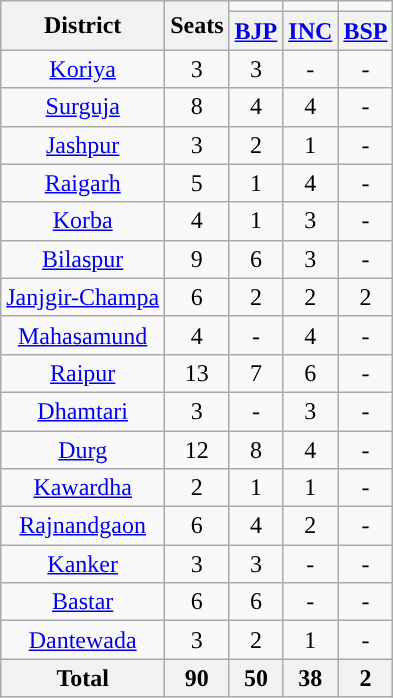<table class="wikitable" style="text-align:center;">
<tr>
<th rowspan="2" class="wikitable">District</th>
<th rowspan="2" class="wikitable">Seats</th>
<td></td>
<td></td>
<td></td>
</tr>
<tr>
<th class="wikitable"><a href='#'>BJP</a></th>
<th class="wikitable"><a href='#'>INC</a></th>
<th class="wikitable"><a href='#'>BSP</a></th>
</tr>
<tr>
<td><a href='#'>Koriya</a></td>
<td>3</td>
<td>3</td>
<td>-</td>
<td>-</td>
</tr>
<tr>
<td><a href='#'>Surguja</a></td>
<td>8</td>
<td>4</td>
<td>4</td>
<td>-</td>
</tr>
<tr>
<td><a href='#'>Jashpur</a></td>
<td>3</td>
<td>2</td>
<td>1</td>
<td>-</td>
</tr>
<tr>
<td><a href='#'>Raigarh</a></td>
<td>5</td>
<td>1</td>
<td>4</td>
<td>-</td>
</tr>
<tr>
<td><a href='#'>Korba</a></td>
<td>4</td>
<td>1</td>
<td>3</td>
<td>-</td>
</tr>
<tr>
<td><a href='#'>Bilaspur</a></td>
<td>9</td>
<td>6</td>
<td>3</td>
<td>-</td>
</tr>
<tr>
<td><a href='#'>Janjgir-Champa</a></td>
<td>6</td>
<td>2</td>
<td>2</td>
<td>2</td>
</tr>
<tr>
<td><a href='#'>Mahasamund</a></td>
<td>4</td>
<td>-</td>
<td>4</td>
<td>-</td>
</tr>
<tr>
<td><a href='#'>Raipur</a></td>
<td>13</td>
<td>7</td>
<td>6</td>
<td>-</td>
</tr>
<tr>
<td><a href='#'>Dhamtari</a></td>
<td>3</td>
<td>-</td>
<td>3</td>
<td>-</td>
</tr>
<tr>
<td><a href='#'>Durg</a></td>
<td>12</td>
<td>8</td>
<td>4</td>
<td>-</td>
</tr>
<tr>
<td><a href='#'>Kawardha</a></td>
<td>2</td>
<td>1</td>
<td>1</td>
<td>-</td>
</tr>
<tr>
<td><a href='#'>Rajnandgaon</a></td>
<td>6</td>
<td>4</td>
<td>2</td>
<td>-</td>
</tr>
<tr>
<td><a href='#'>Kanker</a></td>
<td>3</td>
<td>3</td>
<td>-</td>
<td>-</td>
</tr>
<tr>
<td><a href='#'>Bastar</a></td>
<td>6</td>
<td>6</td>
<td>-</td>
<td>-</td>
</tr>
<tr>
<td><a href='#'>Dantewada</a></td>
<td>3</td>
<td>2</td>
<td>1</td>
<td>-</td>
</tr>
<tr>
<th>Total</th>
<th>90</th>
<th>50</th>
<th>38</th>
<th>2</th>
</tr>
</table>
